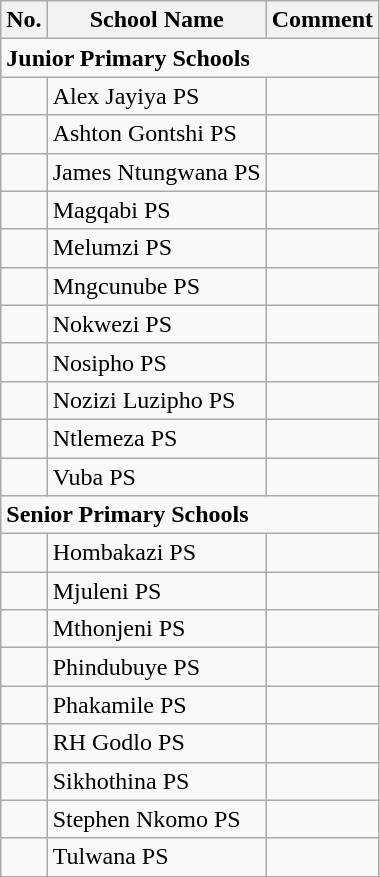<table class="wikitable">
<tr>
<th>No.</th>
<th>School Name</th>
<th>Comment</th>
</tr>
<tr>
<td colspan="3"><strong>Junior Primary Schools</strong></td>
</tr>
<tr>
<td></td>
<td>Alex Jayiya PS</td>
<td></td>
</tr>
<tr>
<td></td>
<td>Ashton Gontshi PS</td>
<td></td>
</tr>
<tr>
<td></td>
<td>James Ntungwana PS</td>
<td></td>
</tr>
<tr>
<td></td>
<td>Magqabi PS</td>
<td></td>
</tr>
<tr>
<td></td>
<td>Melumzi PS</td>
<td></td>
</tr>
<tr>
<td></td>
<td>Mngcunube PS</td>
<td></td>
</tr>
<tr>
<td></td>
<td>Nokwezi PS</td>
<td></td>
</tr>
<tr>
<td></td>
<td>Nosipho PS</td>
<td></td>
</tr>
<tr>
<td></td>
<td>Nozizi Luzipho PS</td>
<td></td>
</tr>
<tr>
<td></td>
<td>Ntlemeza PS</td>
<td></td>
</tr>
<tr>
<td></td>
<td>Vuba PS</td>
<td></td>
</tr>
<tr>
<td colspan="3"><strong>Senior Primary Schools</strong></td>
</tr>
<tr>
<td></td>
<td>Hombakazi PS</td>
<td></td>
</tr>
<tr>
<td></td>
<td>Mjuleni PS</td>
<td></td>
</tr>
<tr>
<td></td>
<td>Mthonjeni PS</td>
<td></td>
</tr>
<tr>
<td></td>
<td>Phindubuye PS</td>
<td></td>
</tr>
<tr>
<td></td>
<td>Phakamile PS</td>
<td></td>
</tr>
<tr>
<td></td>
<td>RH Godlo PS</td>
<td></td>
</tr>
<tr>
<td></td>
<td>Sikhothina PS</td>
<td></td>
</tr>
<tr>
<td></td>
<td>Stephen Nkomo PS</td>
<td></td>
</tr>
<tr>
<td></td>
<td>Tulwana PS</td>
<td></td>
</tr>
</table>
